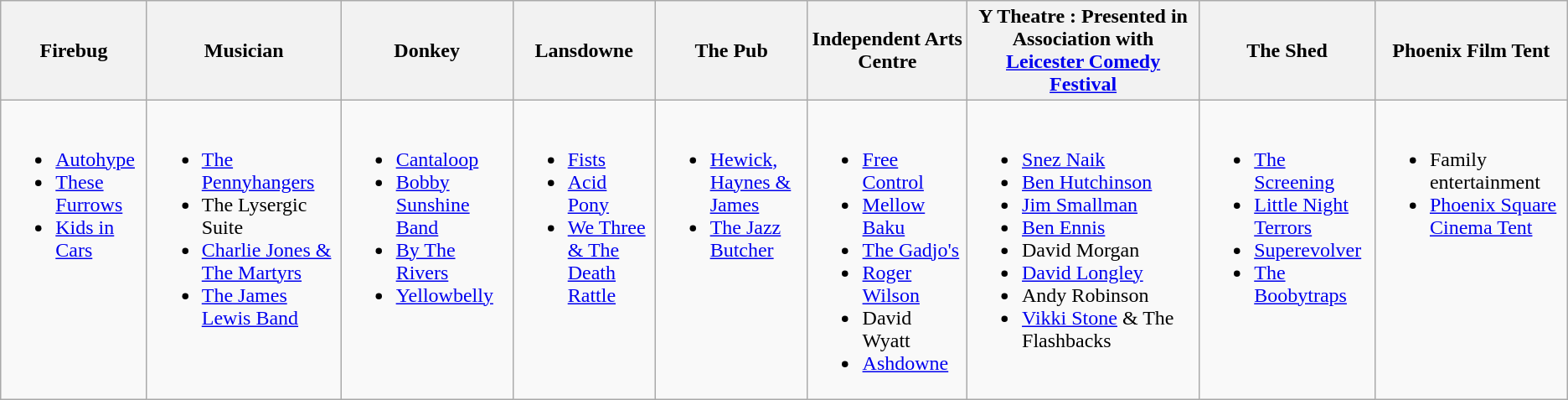<table class="wikitable">
<tr>
<th>Firebug</th>
<th>Musician</th>
<th>Donkey</th>
<th>Lansdowne</th>
<th>The Pub</th>
<th>Independent Arts Centre</th>
<th>Y Theatre : Presented in Association with <a href='#'>Leicester Comedy Festival</a></th>
<th>The Shed</th>
<th>Phoenix Film Tent</th>
</tr>
<tr>
<td valign=top><br><ul><li><a href='#'>Autohype</a></li><li><a href='#'>These Furrows</a></li><li><a href='#'>Kids in Cars</a></li></ul></td>
<td valign=top><br><ul><li><a href='#'>The Pennyhangers</a></li><li>The Lysergic Suite</li><li><a href='#'>Charlie Jones & The Martyrs</a></li><li><a href='#'>The James Lewis Band</a></li></ul></td>
<td valign=top><br><ul><li><a href='#'>Cantaloop</a></li><li><a href='#'>Bobby Sunshine Band</a></li><li><a href='#'>By The Rivers</a></li><li><a href='#'>Yellowbelly</a></li></ul></td>
<td valign=top><br><ul><li><a href='#'>Fists</a></li><li><a href='#'>Acid Pony</a></li><li><a href='#'>We Three & The Death Rattle</a></li></ul></td>
<td valign=top><br><ul><li><a href='#'>Hewick, Haynes & James</a></li><li><a href='#'>The Jazz Butcher</a></li></ul></td>
<td valign=top><br><ul><li><a href='#'>Free Control</a></li><li><a href='#'>Mellow Baku</a></li><li><a href='#'>The Gadjo's</a></li><li><a href='#'>Roger Wilson</a></li><li>David Wyatt</li><li><a href='#'>Ashdowne</a></li></ul></td>
<td valign=top><br><ul><li><a href='#'>Snez Naik</a></li><li><a href='#'>Ben Hutchinson</a></li><li><a href='#'>Jim Smallman</a></li><li><a href='#'>Ben Ennis</a></li><li>David Morgan</li><li><a href='#'>David Longley</a></li><li>Andy Robinson</li><li><a href='#'>Vikki Stone</a> & The Flashbacks</li></ul></td>
<td valign=top><br><ul><li><a href='#'>The Screening</a></li><li><a href='#'>Little Night Terrors</a></li><li><a href='#'>Superevolver</a></li><li><a href='#'>The Boobytraps</a></li></ul></td>
<td valign=top><br><ul><li>Family entertainment</li><li><a href='#'>Phoenix Square Cinema Tent</a></li></ul></td>
</tr>
</table>
